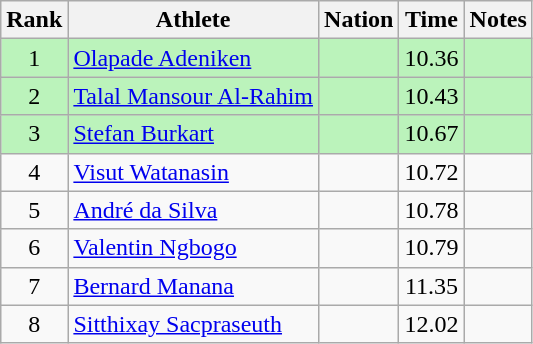<table class="wikitable sortable" style="text-align:center">
<tr>
<th>Rank</th>
<th>Athlete</th>
<th>Nation</th>
<th>Time</th>
<th>Notes</th>
</tr>
<tr style="background:#bbf3bb;">
<td>1</td>
<td align=left><a href='#'>Olapade Adeniken</a></td>
<td align=left></td>
<td>10.36</td>
<td></td>
</tr>
<tr style="background:#bbf3bb;">
<td>2</td>
<td align=left><a href='#'>Talal Mansour Al-Rahim</a></td>
<td align=left></td>
<td>10.43</td>
<td></td>
</tr>
<tr style="background:#bbf3bb;">
<td>3</td>
<td align=left><a href='#'>Stefan Burkart</a></td>
<td align=left></td>
<td>10.67</td>
<td></td>
</tr>
<tr>
<td>4</td>
<td align=left><a href='#'>Visut Watanasin</a></td>
<td align=left></td>
<td>10.72</td>
<td></td>
</tr>
<tr>
<td>5</td>
<td align=left><a href='#'>André da Silva</a></td>
<td align=left></td>
<td>10.78</td>
<td></td>
</tr>
<tr>
<td>6</td>
<td align=left><a href='#'>Valentin Ngbogo</a></td>
<td align=left></td>
<td>10.79</td>
<td></td>
</tr>
<tr>
<td>7</td>
<td align=left><a href='#'>Bernard Manana</a></td>
<td align=left></td>
<td>11.35</td>
<td></td>
</tr>
<tr>
<td>8</td>
<td align=left><a href='#'>Sitthixay Sacpraseuth</a></td>
<td align=left></td>
<td>12.02</td>
<td></td>
</tr>
</table>
